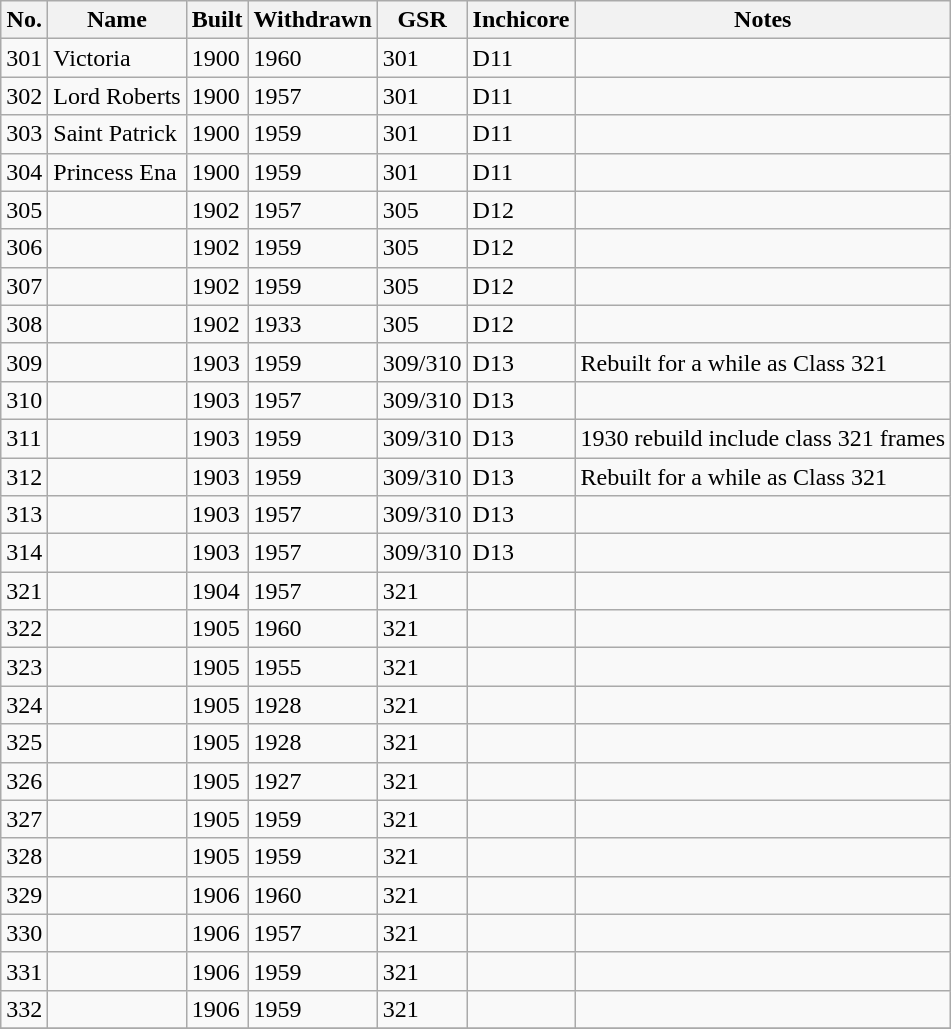<table class="wikitable">
<tr>
<th>No.</th>
<th>Name</th>
<th>Built</th>
<th>Withdrawn</th>
<th>GSR</th>
<th>Inchicore</th>
<th>Notes</th>
</tr>
<tr>
<td>301</td>
<td>Victoria</td>
<td>1900</td>
<td>1960</td>
<td>301</td>
<td>D11</td>
<td></td>
</tr>
<tr>
<td>302</td>
<td>Lord Roberts</td>
<td>1900</td>
<td>1957</td>
<td>301</td>
<td>D11</td>
<td></td>
</tr>
<tr>
<td>303</td>
<td>Saint Patrick</td>
<td>1900</td>
<td>1959</td>
<td>301</td>
<td>D11</td>
<td></td>
</tr>
<tr>
<td>304</td>
<td>Princess Ena</td>
<td>1900</td>
<td>1959</td>
<td>301</td>
<td>D11</td>
<td></td>
</tr>
<tr>
<td>305</td>
<td></td>
<td>1902</td>
<td>1957</td>
<td>305</td>
<td>D12</td>
<td></td>
</tr>
<tr>
<td>306</td>
<td></td>
<td>1902</td>
<td>1959</td>
<td>305</td>
<td>D12</td>
<td></td>
</tr>
<tr>
<td>307</td>
<td></td>
<td>1902</td>
<td>1959</td>
<td>305</td>
<td>D12</td>
<td></td>
</tr>
<tr>
<td>308</td>
<td></td>
<td>1902</td>
<td>1933</td>
<td>305</td>
<td>D12</td>
<td></td>
</tr>
<tr>
<td>309</td>
<td></td>
<td>1903</td>
<td>1959</td>
<td>309/310</td>
<td>D13</td>
<td>Rebuilt for a while as Class 321</td>
</tr>
<tr>
<td>310</td>
<td></td>
<td>1903</td>
<td>1957</td>
<td>309/310</td>
<td>D13</td>
<td></td>
</tr>
<tr>
<td>311</td>
<td></td>
<td>1903</td>
<td>1959</td>
<td>309/310</td>
<td>D13</td>
<td>1930 rebuild include class 321 frames</td>
</tr>
<tr>
<td>312</td>
<td></td>
<td>1903</td>
<td>1959</td>
<td>309/310</td>
<td>D13</td>
<td>Rebuilt for a while as Class 321</td>
</tr>
<tr>
<td>313</td>
<td></td>
<td>1903</td>
<td>1957</td>
<td>309/310</td>
<td>D13</td>
<td></td>
</tr>
<tr>
<td>314</td>
<td></td>
<td>1903</td>
<td>1957</td>
<td>309/310</td>
<td>D13</td>
<td></td>
</tr>
<tr>
<td>321</td>
<td></td>
<td>1904</td>
<td>1957</td>
<td>321</td>
<td></td>
<td></td>
</tr>
<tr>
<td>322</td>
<td></td>
<td>1905</td>
<td>1960</td>
<td>321</td>
<td></td>
<td></td>
</tr>
<tr>
<td>323</td>
<td></td>
<td>1905</td>
<td>1955</td>
<td>321</td>
<td></td>
<td></td>
</tr>
<tr>
<td>324</td>
<td></td>
<td>1905</td>
<td>1928</td>
<td>321</td>
<td></td>
<td></td>
</tr>
<tr>
<td>325</td>
<td></td>
<td>1905</td>
<td>1928</td>
<td>321</td>
<td></td>
<td></td>
</tr>
<tr>
<td>326</td>
<td></td>
<td>1905</td>
<td>1927</td>
<td>321</td>
<td></td>
<td></td>
</tr>
<tr>
<td>327</td>
<td></td>
<td>1905</td>
<td>1959</td>
<td>321</td>
<td></td>
<td></td>
</tr>
<tr>
<td>328</td>
<td></td>
<td>1905</td>
<td>1959</td>
<td>321</td>
<td></td>
<td></td>
</tr>
<tr>
<td>329</td>
<td></td>
<td>1906</td>
<td>1960</td>
<td>321</td>
<td></td>
<td></td>
</tr>
<tr>
<td>330</td>
<td></td>
<td>1906</td>
<td>1957</td>
<td>321</td>
<td></td>
<td></td>
</tr>
<tr>
<td>331</td>
<td></td>
<td>1906</td>
<td>1959</td>
<td>321</td>
<td></td>
<td></td>
</tr>
<tr>
<td>332</td>
<td></td>
<td>1906</td>
<td>1959</td>
<td>321</td>
<td></td>
<td></td>
</tr>
<tr>
</tr>
</table>
